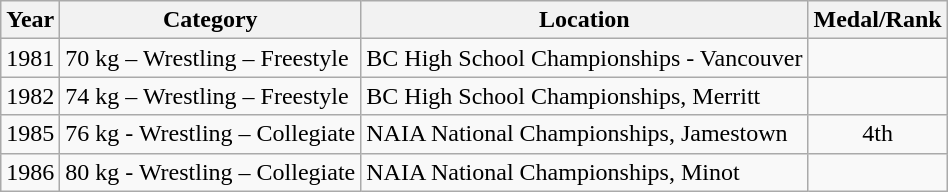<table class="wikitable">
<tr>
<th>Year</th>
<th>Category</th>
<th>Location</th>
<th>Medal/Rank</th>
</tr>
<tr>
<td align="center">1981</td>
<td>70 kg – Wrestling – Freestyle</td>
<td>BC High School Championships - Vancouver</td>
<td align="center"></td>
</tr>
<tr>
<td align="center">1982</td>
<td>74 kg – Wrestling – Freestyle</td>
<td>BC High School Championships, Merritt</td>
<td align="center"></td>
</tr>
<tr>
<td align="center">1985</td>
<td>76 kg - Wrestling – Collegiate</td>
<td>NAIA National Championships, Jamestown</td>
<td align="center">4th</td>
</tr>
<tr>
<td align="center">1986</td>
<td>80 kg - Wrestling – Collegiate</td>
<td>NAIA National Championships, Minot</td>
<td align="center"></td>
</tr>
</table>
